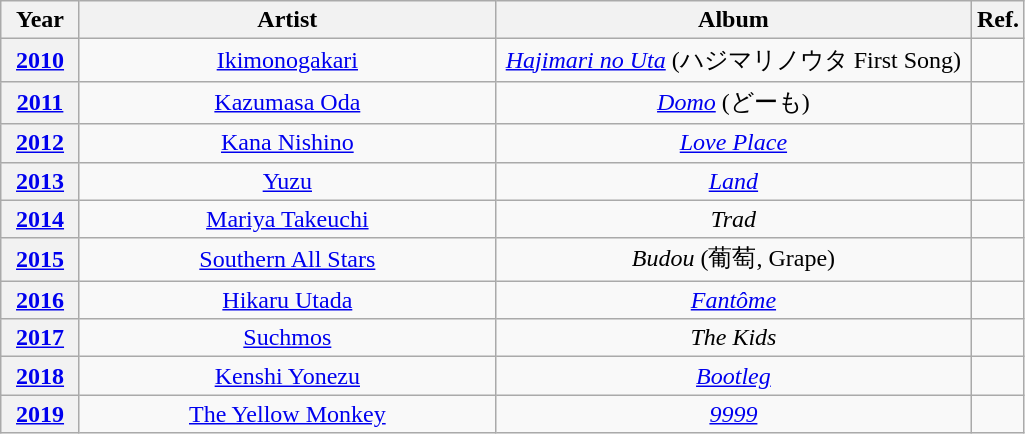<table class="wikitable plainrowheaders" style="text-align:center">
<tr>
<th width="45">Year</th>
<th width="270">Artist</th>
<th width="310">Album</th>
<th>Ref.</th>
</tr>
<tr>
<th scope="row"><a href='#'>2010</a></th>
<td><a href='#'>Ikimonogakari</a></td>
<td><em><a href='#'>Hajimari no Uta</a></em> (ハジマリノウタ First Song)</td>
<td></td>
</tr>
<tr>
<th scope="row"><a href='#'>2011</a></th>
<td><a href='#'>Kazumasa Oda</a></td>
<td><a href='#'><em>Domo</em></a> (どーも)</td>
<td></td>
</tr>
<tr>
<th scope="row"><a href='#'>2012</a></th>
<td><a href='#'>Kana Nishino</a></td>
<td><em><a href='#'>Love Place</a></em></td>
<td></td>
</tr>
<tr>
<th scope="row"><a href='#'>2013</a></th>
<td><a href='#'>Yuzu</a></td>
<td><a href='#'><em>Land</em></a></td>
<td></td>
</tr>
<tr>
<th scope="row"><a href='#'>2014</a></th>
<td><a href='#'>Mariya Takeuchi</a></td>
<td><em>Trad</em></td>
<td></td>
</tr>
<tr>
<th scope="row"><a href='#'>2015</a></th>
<td><a href='#'>Southern All Stars</a></td>
<td><em>Budou</em> (葡萄, Grape)</td>
<td></td>
</tr>
<tr>
<th scope="row"><a href='#'>2016</a></th>
<td><a href='#'>Hikaru Utada</a></td>
<td><a href='#'><em>Fantôme</em></a></td>
<td></td>
</tr>
<tr>
<th scope="row"><a href='#'>2017</a></th>
<td><a href='#'>Suchmos</a></td>
<td><em>The Kids</em></td>
<td></td>
</tr>
<tr>
<th scope="row"><a href='#'>2018</a></th>
<td><a href='#'>Kenshi Yonezu</a></td>
<td><a href='#'><em>Bootleg</em></a></td>
<td></td>
</tr>
<tr>
<th scope="row"><a href='#'>2019</a></th>
<td><a href='#'>The Yellow Monkey</a></td>
<td><a href='#'><em>9999</em></a></td>
<td></td>
</tr>
</table>
